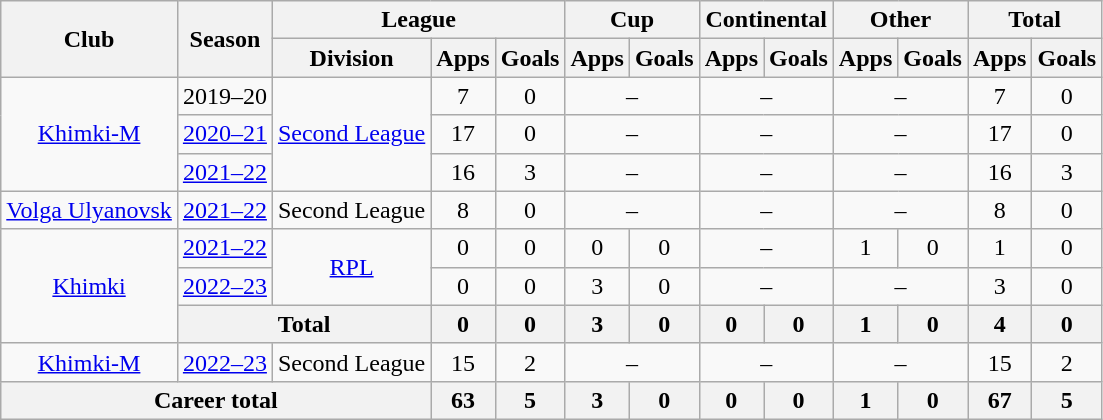<table class="wikitable" style="text-align:center">
<tr>
<th rowspan="2">Club</th>
<th rowspan="2">Season</th>
<th colspan="3">League</th>
<th colspan="2">Cup</th>
<th colspan="2">Continental</th>
<th colspan="2">Other</th>
<th colspan="2">Total</th>
</tr>
<tr>
<th>Division</th>
<th>Apps</th>
<th>Goals</th>
<th>Apps</th>
<th>Goals</th>
<th>Apps</th>
<th>Goals</th>
<th>Apps</th>
<th>Goals</th>
<th>Apps</th>
<th>Goals</th>
</tr>
<tr>
<td rowspan="3"><a href='#'>Khimki-M</a></td>
<td>2019–20</td>
<td rowspan="3"><a href='#'>Second League</a></td>
<td>7</td>
<td>0</td>
<td colspan="2">–</td>
<td colspan="2">–</td>
<td colspan="2">–</td>
<td>7</td>
<td>0</td>
</tr>
<tr>
<td><a href='#'>2020–21</a></td>
<td>17</td>
<td>0</td>
<td colspan="2">–</td>
<td colspan="2">–</td>
<td colspan="2">–</td>
<td>17</td>
<td>0</td>
</tr>
<tr>
<td><a href='#'>2021–22</a></td>
<td>16</td>
<td>3</td>
<td colspan="2">–</td>
<td colspan="2">–</td>
<td colspan="2">–</td>
<td>16</td>
<td>3</td>
</tr>
<tr>
<td><a href='#'>Volga Ulyanovsk</a></td>
<td><a href='#'>2021–22</a></td>
<td>Second League</td>
<td>8</td>
<td>0</td>
<td colspan="2">–</td>
<td colspan="2">–</td>
<td colspan="2">–</td>
<td>8</td>
<td>0</td>
</tr>
<tr>
<td rowspan="3"><a href='#'>Khimki</a></td>
<td><a href='#'>2021–22</a></td>
<td rowspan="2"><a href='#'>RPL</a></td>
<td>0</td>
<td>0</td>
<td>0</td>
<td>0</td>
<td colspan="2">–</td>
<td>1</td>
<td>0</td>
<td>1</td>
<td>0</td>
</tr>
<tr>
<td><a href='#'>2022–23</a></td>
<td>0</td>
<td>0</td>
<td>3</td>
<td>0</td>
<td colspan="2">–</td>
<td colspan="2">–</td>
<td>3</td>
<td>0</td>
</tr>
<tr>
<th colspan="2">Total</th>
<th>0</th>
<th>0</th>
<th>3</th>
<th>0</th>
<th>0</th>
<th>0</th>
<th>1</th>
<th>0</th>
<th>4</th>
<th>0</th>
</tr>
<tr>
<td><a href='#'>Khimki-M</a></td>
<td><a href='#'>2022–23</a></td>
<td>Second League</td>
<td>15</td>
<td>2</td>
<td colspan="2">–</td>
<td colspan="2">–</td>
<td colspan="2">–</td>
<td>15</td>
<td>2</td>
</tr>
<tr>
<th colspan="3">Career total</th>
<th>63</th>
<th>5</th>
<th>3</th>
<th>0</th>
<th>0</th>
<th>0</th>
<th>1</th>
<th>0</th>
<th>67</th>
<th>5</th>
</tr>
</table>
